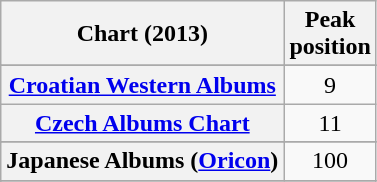<table class="wikitable sortable plainrowheaders">
<tr>
<th scope="col">Chart (2013)</th>
<th scope="col">Peak<br>position</th>
</tr>
<tr>
</tr>
<tr>
</tr>
<tr>
</tr>
<tr>
</tr>
<tr>
</tr>
<tr>
<th scope="row"><a href='#'>Croatian Western Albums</a></th>
<td align="center">9</td>
</tr>
<tr>
<th scope="row"><a href='#'>Czech Albums Chart</a></th>
<td align="center">11</td>
</tr>
<tr>
</tr>
<tr>
</tr>
<tr>
</tr>
<tr>
</tr>
<tr>
</tr>
<tr>
</tr>
<tr>
<th scope="row">Japanese Albums (<a href='#'>Oricon</a>)</th>
<td align="center">100</td>
</tr>
<tr>
</tr>
<tr>
</tr>
<tr>
</tr>
<tr>
</tr>
<tr>
</tr>
<tr>
</tr>
<tr>
</tr>
<tr>
</tr>
<tr>
</tr>
</table>
